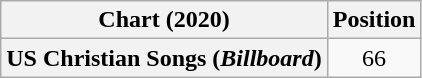<table class="wikitable sortable plainrowheaders" style="text-align:center">
<tr>
<th scope="col">Chart (2020)</th>
<th scope="col">Position</th>
</tr>
<tr>
<th scope="row">US Christian Songs (<em>Billboard</em>)</th>
<td>66</td>
</tr>
</table>
